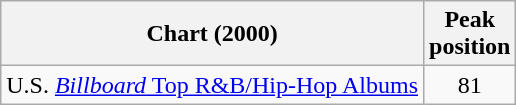<table class="wikitable sortable">
<tr>
<th align="left">Chart (2000)</th>
<th align="left">Peak<br>position</th>
</tr>
<tr>
<td align="left">U.S. <a href='#'><em>Billboard</em> Top R&B/Hip-Hop Albums</a></td>
<td align="center">81</td>
</tr>
</table>
